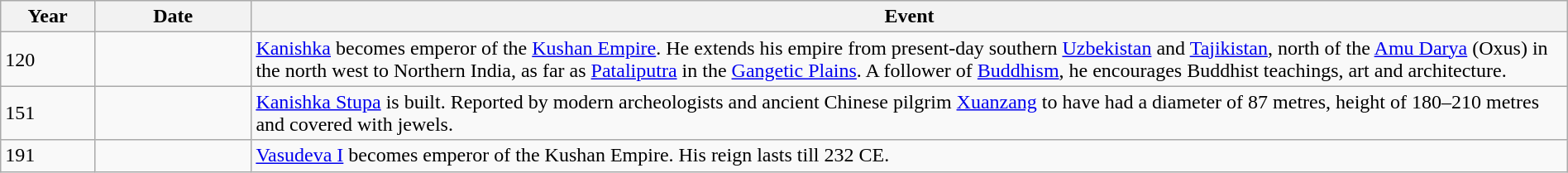<table class="wikitable" width="100%">
<tr>
<th style="width:6%">Year</th>
<th style="width:10%">Date</th>
<th>Event</th>
</tr>
<tr>
<td>120</td>
<td></td>
<td><a href='#'>Kanishka</a> becomes emperor of the <a href='#'>Kushan Empire</a>. He extends his empire from present-day southern <a href='#'>Uzbekistan</a> and <a href='#'>Tajikistan</a>, north of the <a href='#'>Amu Darya</a> (Oxus) in the north west to Northern India, as far as <a href='#'>Pataliputra</a> in the <a href='#'>Gangetic Plains</a>. A follower of <a href='#'>Buddhism</a>, he encourages Buddhist teachings, art and architecture.</td>
</tr>
<tr>
<td>151</td>
<td></td>
<td><a href='#'>Kanishka Stupa</a> is built. Reported by modern archeologists and ancient Chinese pilgrim <a href='#'>Xuanzang</a> to have had a diameter of 87 metres, height of 180–210 metres and covered with jewels.</td>
</tr>
<tr>
<td>191</td>
<td></td>
<td><a href='#'>Vasudeva I</a> becomes emperor of the Kushan Empire. His reign lasts till 232 CE.</td>
</tr>
</table>
